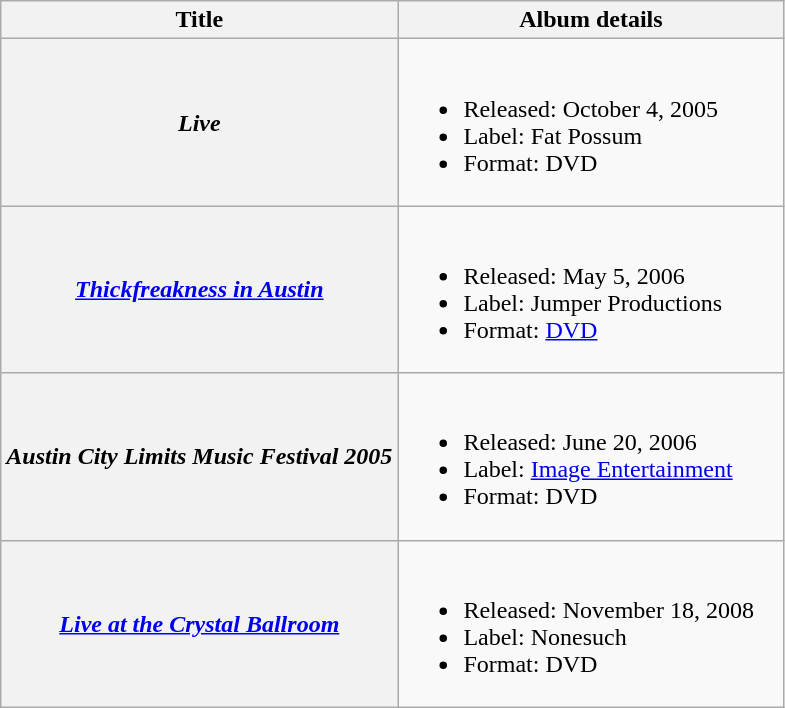<table class="wikitable plainrowheaders">
<tr>
<th>Title</th>
<th style="width:250px;">Album details</th>
</tr>
<tr>
<th scope="row"><em>Live</em></th>
<td><br><ul><li>Released: October 4, 2005</li><li>Label: Fat Possum</li><li>Format: DVD</li></ul></td>
</tr>
<tr>
<th scope="row"><em><a href='#'>Thickfreakness in Austin</a></em></th>
<td><br><ul><li>Released: May 5, 2006</li><li>Label: Jumper Productions</li><li>Format: <a href='#'>DVD</a></li></ul></td>
</tr>
<tr>
<th scope="row"><em>Austin City Limits Music Festival 2005</em></th>
<td><br><ul><li>Released: June 20, 2006</li><li>Label: <a href='#'>Image Entertainment</a></li><li>Format: DVD</li></ul></td>
</tr>
<tr>
<th scope="row"><em><a href='#'>Live at the Crystal Ballroom</a></em></th>
<td><br><ul><li>Released: November 18, 2008</li><li>Label: Nonesuch</li><li>Format: DVD</li></ul></td>
</tr>
</table>
